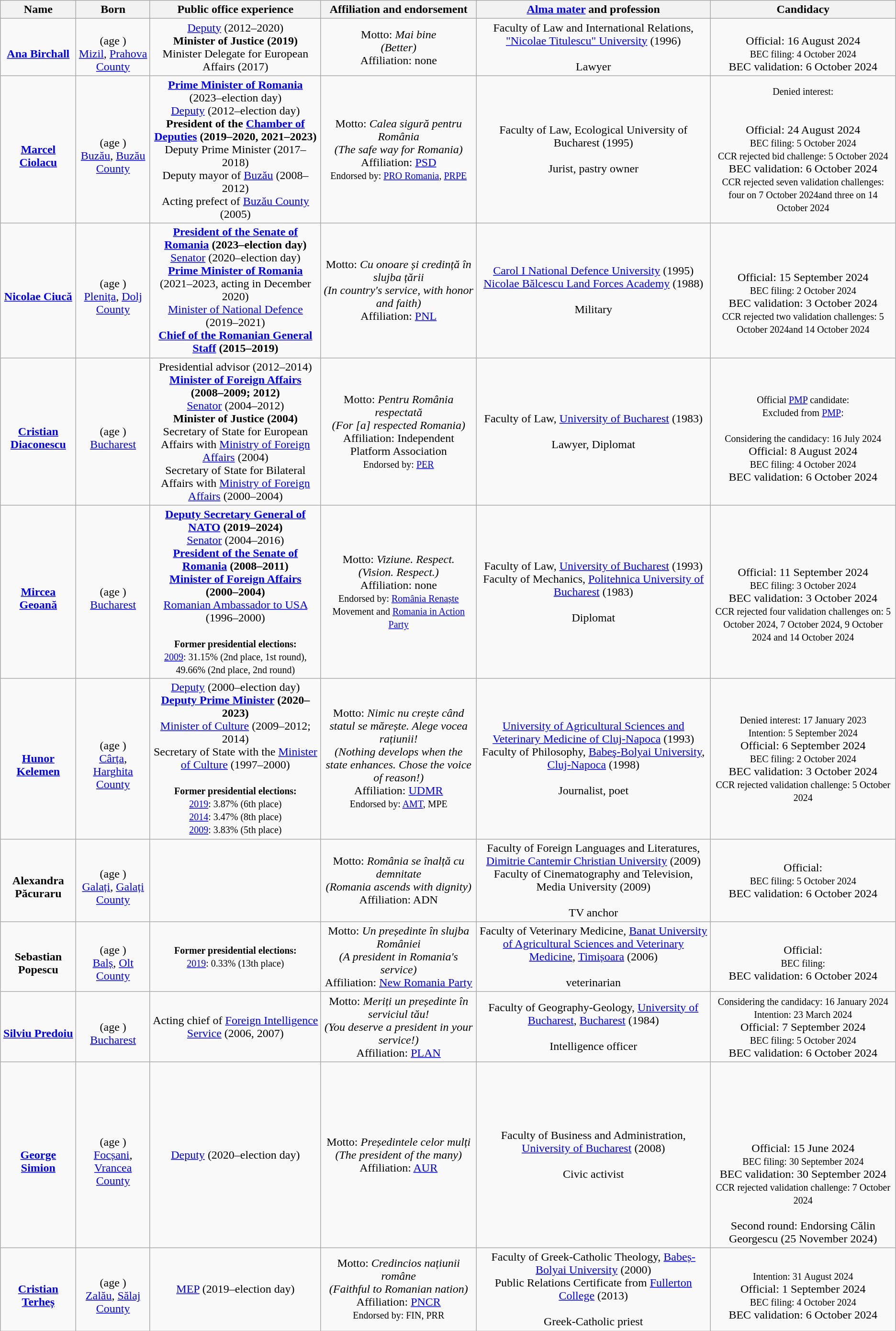<table class="wikitable sortable collapsible collapsed"  style="text-align:center;">
<tr>
<th>Name</th>
<th>Born</th>
<th class="unsortable">Public office experience</th>
<th>Affiliation and endorsement</th>
<th class="unsortable"><a href='#'>Alma mater</a> and profession</th>
<th>Candidacy <br> </th>
</tr>
<tr>
<td><br><strong><a href='#'>Ana Birchall</a></strong></td>
<td><br>(age )<br><a href='#'>Mizil</a>, <a href='#'>Prahova County</a></td>
<td><a href='#'>Deputy</a> (2012–2020)<br><strong>Minister of Justice (2019)</strong><br>Minister Delegate for European Affairs (2017)</td>
<td>Motto: <em>Mai bine</em><br><em>(Better)</em><br>Affiliation: none</td>
<td>Faculty of Law and International Relations, <a href='#'>"Nicolae Titulescu" University</a> (1996)<br><br>Lawyer</td>
<td><br>Official: 16 August 2024<br><small>BEC filing: 4 October 2024</small><br>BEC validation: 6 October 2024</td>
</tr>
<tr>
<td><br><strong><a href='#'>Marcel Ciolacu</a></strong></td>
<td><br>(age )<br><a href='#'>Buzău</a>, <a href='#'>Buzău County</a></td>
<td><strong><a href='#'>Prime Minister of Romania</a></strong> (2023–election day)<br><a href='#'>Deputy</a> (2012–election day)<br><strong>President of the <a href='#'>Chamber of Deputies</a> (2019–2020, 2021–2023)</strong><br>Deputy Prime Minister (2017–2018)<br>Deputy mayor of <a href='#'>Buzău</a> (2008–2012)<br>Acting prefect of <a href='#'>Buzău County</a> (2005)</td>
<td>Motto: <em>Calea sigură pentru România</em><br><em>(The safe way for Romania)</em><br>Affiliation: <a href='#'>PSD</a><br><small>Endorsed by: <a href='#'>PRO Romania</a>, <a href='#'>PRPE</a></small></td>
<td>Faculty of Law, Ecological University of Bucharest (1995)<br><br>Jurist, pastry owner</td>
<td><small>Denied interest: </small><br><br><br>Official: 24 August 2024<br><small>BEC filing: 5 October 2024</small><br><small>CCR rejected bid challenge: 5 October 2024</small><br>BEC validation: 6 October 2024<br><small>CCR rejected seven validation challenges: four on 7 October 2024</small><small>and three on 14 October 2024</small></td>
</tr>
<tr>
<td><br><strong><a href='#'>Nicolae Ciucă</a></strong></td>
<td><br>(age )<br><a href='#'>Plenița</a>, <a href='#'>Dolj County</a></td>
<td><strong><a href='#'>President of the Senate of Romania</a> (2023–election day)</strong><br><a href='#'>Senator</a> (2020–election day)<br><strong><a href='#'>Prime Minister of Romania</a></strong> (2021–2023, acting in December 2020)<br><a href='#'>Minister of National Defence</a> (2019–2021)<br><strong><a href='#'>Chief of the Romanian General Staff</a> (2015–2019)</strong></td>
<td>Motto: <em>Cu onoare și credință în slujba țării</em><br><em>(In country's service, with honor and faith)</em><br>Affiliation: <a href='#'>PNL</a></td>
<td><a href='#'>Carol I National Defence University</a> (1995)<br><a href='#'>Nicolae Bălcescu Land Forces Academy</a> (1988)<br><br>Military</td>
<td><br><br>Official: 15 September 2024<br><small>BEC filing: 2 October 2024</small><br>BEC validation: 3 October 2024<br><small>CCR rejected two validation challenges: 5 October 2024</small><small>and 14 October 2024</small></td>
</tr>
<tr>
<td><br><strong><a href='#'>Cristian Diaconescu</a></strong></td>
<td><br>(age )<br><a href='#'>Bucharest</a></td>
<td>Presidential advisor (2012–2014)<br><strong><a href='#'>Minister of Foreign Affairs</a> (2008–2009; 2012)</strong><br><a href='#'>Senator</a> (2004–2012)<br><strong>Minister of Justice (2004)</strong><br>Secretary of State for European Affairs with <a href='#'>Ministry of Foreign Affairs</a> (2004)<br>Secretary of State for Bilateral Affairs with <a href='#'>Ministry of Foreign Affairs</a> (2000–2004)</td>
<td>Motto: <em>Pentru România respectată</em><br><em>(For [a] respected Romania)</em><br>Affiliation: Independent Platform Association<br><small>Endorsed by: <a href='#'>PER</a></small></td>
<td>Faculty of Law, <a href='#'>University of Bucharest</a> (1983)<br><br>Lawyer, Diplomat</td>
<td><br><small>Official <a href='#'>PMP</a> candidate: <br>Excluded from <a href='#'>PMP</a>: <br><br>Considering the candidacy: 16 July 2024</small><br>Official: 8 August 2024<br><small>BEC filing: 4 October 2024</small><br>BEC validation: 6 October 2024</td>
</tr>
<tr>
<td><br><strong><a href='#'>Mircea Geoană</a></strong></td>
<td><br>(age )<br><a href='#'>Bucharest</a></td>
<td><strong><a href='#'>Deputy Secretary General of NATO</a> (2019–2024)</strong><br><a href='#'>Senator</a> (2004–2016)<br><strong><a href='#'>President of the Senate of Romania</a> (2008–2011)</strong><br><strong><a href='#'>Minister of Foreign Affairs</a> (2000–2004)</strong><br><a href='#'>Romanian Ambassador to USA</a> (1996–2000)<br><br><small><strong>Former presidential elections:</strong><br><a href='#'>2009</a>: 31.15% (2nd place, 1st round), 49.66% (2nd place, 2nd round)</small></td>
<td>Motto: <em>Viziune. Respect.</em><br><em>(Vision. Respect.)</em><br>Affiliation: none<br><small>Endorsed by: <a href='#'>România Renaște</a> Movement and <a href='#'>Romania in Action Party</a></small></td>
<td>Faculty of Law, <a href='#'>University of Bucharest</a> (1993)<br>Faculty of Mechanics, <a href='#'>Politehnica University of Bucharest</a> (1983)<br><br>Diplomat</td>
<td><br><br>Official: 11 September 2024<br><small>BEC filing: 3 October 2024</small><br>BEC validation: 3 October 2024<br><small>CCR rejected four validation challenges on: 5 October 2024,</small><small> 7 October 2024,</small><small> 9 October 2024</small><small> and 14 October 2024</small></td>
</tr>
<tr>
<td><br><strong><a href='#'>Hunor Kelemen</a></strong></td>
<td><br>(age )<br><a href='#'>Cârța</a>, <a href='#'>Harghita County</a></td>
<td><a href='#'>Deputy</a> (2000–election day)<br><strong><a href='#'>Deputy Prime Minister</a> (2020–2023)</strong><br><a href='#'>Minister of Culture</a> (2009–2012; 2014)<br>Secretary of State with the <a href='#'>Minister of Culture</a> (1997–2000)<br><br><small><strong>Former presidential elections:</strong><br><a href='#'>2019</a>: 3.87% (6th place)<br><a href='#'>2014</a>: 3.47% (8th place)<br><a href='#'>2009</a>: 3.83% (5th place)</small></td>
<td>Motto: <em>Nimic nu crește când statul se mărește. Alege vocea rațiunii!</em><br><em>(Nothing develops when the state enhances. Chose the voice of reason!)</em><br>Affiliation: <a href='#'>UDMR</a><br><small>Endorsed by: <a href='#'>AMT</a>, MPE</small></td>
<td><a href='#'>University of Agricultural Sciences and Veterinary Medicine of Cluj-Napoca</a> (1993)<br>Faculty of Philosophy, <a href='#'>Babeş-Bolyai University</a>, <a href='#'>Cluj-Napoca</a> (1998)<br><br>Journalist, poet</td>
<td><small>Denied interest: 17 January 2023</small><br><small>Intention: 5 September 2024</small><br>Official: 6 September 2024<br><small>BEC filing: 2 October 2024</small><br>BEC validation: 3 October 2024<br><small>CCR rejected validation challenge: 5 October 2024</small></td>
</tr>
<tr>
<td><br><strong>Alexandra Păcuraru</strong></td>
<td><br>(age )<br><a href='#'>Galați</a>, <a href='#'>Galați County</a></td>
<td></td>
<td>Motto: <em>România se înalță cu demnitate</em><br><em>(Romania ascends with dignity)</em><br>Affiliation: ADN</td>
<td>Faculty of Foreign Languages and Literatures, <a href='#'>Dimitrie Cantemir Christian University</a> (2009)<br>Faculty of Cinematography and Television, Media University (2009)<br><br>TV anchor</td>
<td>Official: <br><small>BEC filing: 5 October 2024</small><br>BEC validation: 6 October 2024</td>
</tr>
<tr>
<td><br><strong>Sebastian Popescu</strong></td>
<td><br>(age )<br><a href='#'>Balș</a>, <a href='#'>Olt County</a></td>
<td><small><strong>Former presidential elections:</strong><br><a href='#'>2019</a>: 0.33% (13th place)</small></td>
<td>Motto: <em>Un președinte în slujba României</em><br><em>(A president in Romania's service)</em><br>Affiliation: <a href='#'>New Romania Party</a></td>
<td>Faculty of Veterinary Medicine, <a href='#'>Banat University of Agricultural Sciences and Veterinary Medicine</a>, <a href='#'>Timișoara</a> (2006)<br><br>veterinarian</td>
<td><br>Official: <br><small>BEC filing: </small><br>BEC validation: 6 October 2024</td>
</tr>
<tr>
<td><br><strong><a href='#'>Silviu Predoiu</a></strong></td>
<td><br>(age )<br><a href='#'>Bucharest</a></td>
<td>Acting chief of <a href='#'>Foreign Intelligence Service</a> (2006, 2007)</td>
<td>Motto: <em>Meriți un președinte în serviciul tău!</em><br><em>(You deserve a president in your service!)</em><br>Affiliation: <a href='#'>PLAN</a></td>
<td>Faculty of Geography-Geology, <a href='#'>University of Bucharest</a>, <a href='#'>Bucharest</a> (1984)<br><br>Intelligence officer</td>
<td><small>Considering the candidacy: 16 January 2024<br>Intention: 23 March 2024</small><br>Official: 7 September 2024<br><small>BEC filing: 5 October 2024</small><br>BEC validation: 6 October 2024</td>
</tr>
<tr>
<td> <br><strong><a href='#'>George Simion</a></strong></td>
<td><br>(age )<br><a href='#'>Focșani</a>, <a href='#'>Vrancea County</a></td>
<td><a href='#'>Deputy</a> (2020–election day)</td>
<td>Motto: <em>Președintele celor mulți</em><br><em>(The president of the many)</em><br>Affiliation: <a href='#'>AUR</a></td>
<td>Faculty of Business and Administration, <a href='#'>University of Bucharest</a> (2008)<br><br>Civic activist</td>
<td><br><br><br><br><br><br>Official: 15 June 2024<br><small>BEC filing: 30 September 2024</small><br>BEC validation: 30 September 2024<br><small>CCR rejected validation challenge: 7 October 2024</small><br><br>Second round: Endorsing Călin Georgescu (25 November 2024)</td>
</tr>
<tr>
<td><strong> <br><a href='#'>Cristian Terheș</a></strong></td>
<td><br>(age )<br><a href='#'>Zalău</a>, <a href='#'>Sălaj County</a></td>
<td><a href='#'>MEP</a> (2019–election day)</td>
<td>Motto: <em>Credincios națiunii române</em><br><em>(Faithful to Romanian nation)</em><br>Affiliation: <a href='#'>PNCR</a><br><small>Endorsed by: FIN, PRR</small></td>
<td>Faculty of Greek-Catholic Theology, <a href='#'>Babeș-Bolyai University</a> (2000)<br>Public Relations Certificate from <a href='#'>Fullerton College</a> (2013)<br><br>Greek-Catholic priest</td>
<td><br><small>Intention: 31 August 2024</small><br>Official: 1 September 2024<br><small>BEC filing: 4 October 2024</small><br>BEC validation: 6 October 2024</td>
</tr>
</table>
